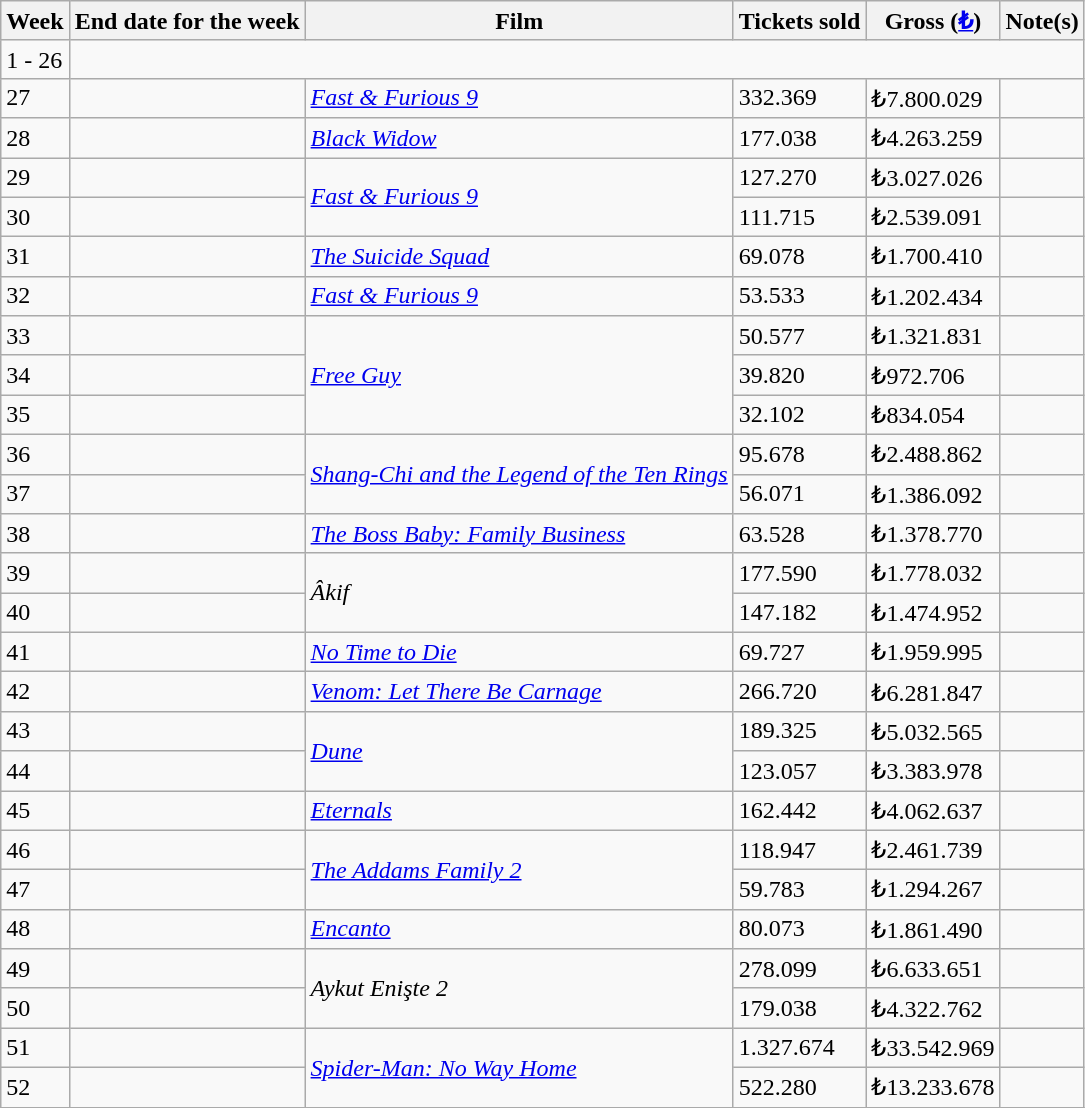<table class="wikitable sortable">
<tr>
<th>Week</th>
<th>End date for the week</th>
<th>Film</th>
<th>Tickets sold</th>
<th>Gross (<a href='#'>₺</a>)</th>
<th>Note(s)</th>
</tr>
<tr>
<td>1 - 26</td>
<td align="center" colspan="5"><em></em></td>
</tr>
<tr>
<td>27</td>
<td></td>
<td><em><a href='#'>Fast & Furious 9</a></em></td>
<td>332.369</td>
<td>₺7.800.029</td>
<td></td>
</tr>
<tr>
<td>28</td>
<td></td>
<td><em><a href='#'>Black Widow</a></em></td>
<td>177.038</td>
<td>₺4.263.259</td>
<td></td>
</tr>
<tr>
<td>29</td>
<td></td>
<td rowspan="2"><em><a href='#'>Fast & Furious 9</a></em></td>
<td>127.270</td>
<td>₺3.027.026</td>
<td></td>
</tr>
<tr>
<td>30</td>
<td></td>
<td>111.715</td>
<td>₺2.539.091</td>
<td></td>
</tr>
<tr>
<td>31</td>
<td></td>
<td><em><a href='#'>The Suicide Squad</a></em></td>
<td>69.078</td>
<td>₺1.700.410</td>
<td></td>
</tr>
<tr>
<td>32</td>
<td></td>
<td><em><a href='#'>Fast & Furious 9</a></em></td>
<td>53.533</td>
<td>₺1.202.434</td>
<td></td>
</tr>
<tr>
<td>33</td>
<td></td>
<td rowspan="3"><em><a href='#'>Free Guy</a></em></td>
<td>50.577</td>
<td>₺1.321.831</td>
<td></td>
</tr>
<tr>
<td>34</td>
<td></td>
<td>39.820</td>
<td>₺972.706</td>
<td></td>
</tr>
<tr>
<td>35</td>
<td></td>
<td>32.102</td>
<td>₺834.054</td>
<td></td>
</tr>
<tr>
<td>36</td>
<td></td>
<td rowspan="2"><em><a href='#'>Shang-Chi and the Legend of the Ten Rings</a></em></td>
<td>95.678</td>
<td>₺2.488.862</td>
<td></td>
</tr>
<tr>
<td>37</td>
<td></td>
<td>56.071</td>
<td>₺1.386.092</td>
<td></td>
</tr>
<tr>
<td>38</td>
<td></td>
<td><em><a href='#'>The Boss Baby: Family Business</a></em></td>
<td>63.528</td>
<td>₺1.378.770</td>
<td></td>
</tr>
<tr>
<td>39</td>
<td></td>
<td rowspan="2"><em>Âkif</em></td>
<td>177.590</td>
<td>₺1.778.032</td>
<td></td>
</tr>
<tr>
<td>40</td>
<td></td>
<td>147.182</td>
<td>₺1.474.952</td>
<td></td>
</tr>
<tr>
<td>41</td>
<td></td>
<td><em><a href='#'>No Time to Die</a></em></td>
<td>69.727</td>
<td>₺1.959.995</td>
<td></td>
</tr>
<tr>
<td>42</td>
<td></td>
<td><em><a href='#'>Venom: Let There Be Carnage</a></em></td>
<td>266.720</td>
<td>₺6.281.847</td>
<td></td>
</tr>
<tr>
<td>43</td>
<td></td>
<td rowspan="2"><em><a href='#'>Dune</a></em></td>
<td>189.325</td>
<td>₺5.032.565</td>
<td></td>
</tr>
<tr>
<td>44</td>
<td></td>
<td>123.057</td>
<td>₺3.383.978</td>
<td></td>
</tr>
<tr>
<td>45</td>
<td></td>
<td><em><a href='#'>Eternals</a></em></td>
<td>162.442</td>
<td>₺4.062.637</td>
<td></td>
</tr>
<tr>
<td>46</td>
<td></td>
<td rowspan="2"><em><a href='#'>The Addams Family 2</a></em></td>
<td>118.947</td>
<td>₺2.461.739</td>
<td></td>
</tr>
<tr>
<td>47</td>
<td></td>
<td>59.783</td>
<td>₺1.294.267</td>
<td></td>
</tr>
<tr>
<td>48</td>
<td></td>
<td><em><a href='#'>Encanto</a></em></td>
<td>80.073</td>
<td>₺1.861.490</td>
<td></td>
</tr>
<tr>
<td>49</td>
<td></td>
<td rowspan="2"><em>Aykut Enişte 2</em></td>
<td>278.099</td>
<td>₺6.633.651</td>
<td></td>
</tr>
<tr>
<td>50</td>
<td></td>
<td>179.038</td>
<td>₺4.322.762</td>
<td></td>
</tr>
<tr>
<td>51</td>
<td></td>
<td rowspan="2"><em><a href='#'>Spider-Man: No Way Home</a></em></td>
<td>1.327.674</td>
<td>₺33.542.969</td>
<td></td>
</tr>
<tr>
<td>52</td>
<td></td>
<td>522.280</td>
<td>₺13.233.678</td>
<td></td>
</tr>
<tr>
</tr>
</table>
